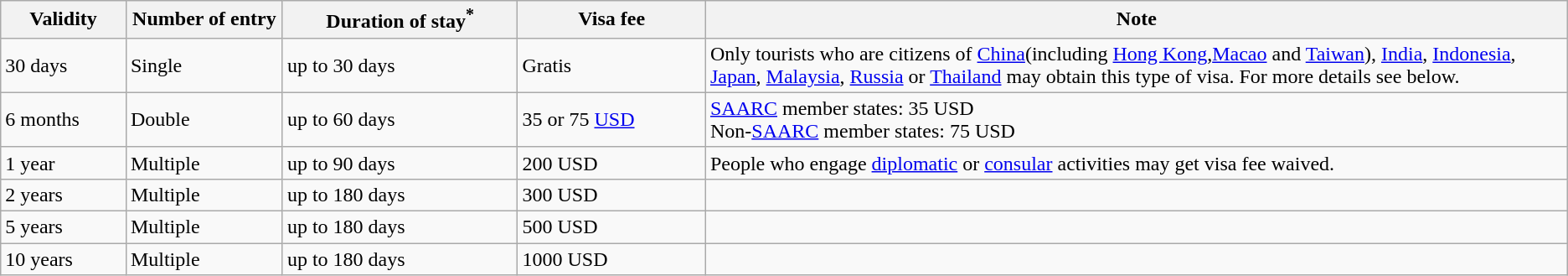<table class="wikitable">
<tr>
<th style="width:8%;">Validity</th>
<th style="width:10%;">Number of entry</th>
<th style="width:15%;">Duration of stay<sup>*</sup></th>
<th style="width:12%;">Visa fee</th>
<th>Note</th>
</tr>
<tr>
<td>30 days</td>
<td>Single</td>
<td>up to 30 days</td>
<td>Gratis</td>
<td>Only tourists who are citizens of <a href='#'>China</a>(including <a href='#'>Hong Kong</a>,<a href='#'>Macao</a> and <a href='#'>Taiwan</a>), <a href='#'>India</a>, <a href='#'>Indonesia</a>, <a href='#'>Japan</a>, <a href='#'>Malaysia</a>, <a href='#'>Russia</a> or <a href='#'>Thailand</a> may obtain this type of visa. For more details see below.</td>
</tr>
<tr>
<td>6 months</td>
<td>Double</td>
<td>up to 60 days</td>
<td>35 or 75 <a href='#'>USD</a></td>
<td><a href='#'>SAARC</a> member states: 35 USD<br> Non-<a href='#'>SAARC</a> member states: 75 USD</td>
</tr>
<tr>
<td>1 year</td>
<td>Multiple</td>
<td>up to 90 days</td>
<td>200 USD</td>
<td>People who engage <a href='#'>diplomatic</a> or <a href='#'>consular</a> activities may get visa fee waived.</td>
</tr>
<tr>
<td>2 years</td>
<td>Multiple</td>
<td>up to 180 days</td>
<td>300 USD</td>
<td></td>
</tr>
<tr>
<td>5 years</td>
<td>Multiple</td>
<td>up to 180 days</td>
<td>500 USD</td>
<td></td>
</tr>
<tr>
<td>10 years</td>
<td>Multiple</td>
<td>up to 180 days</td>
<td>1000 USD</td>
<td></td>
</tr>
</table>
